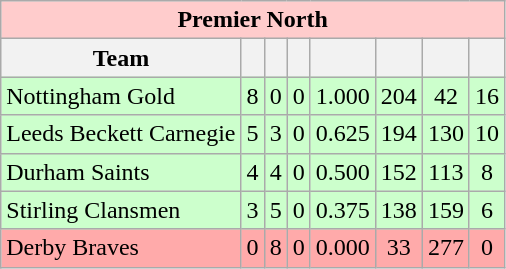<table class="wikitable">
<tr style="background:#fcc;">
<td colspan="8" style="text-align:center;"><strong>Premier North</strong></td>
</tr>
<tr style="background:#efefef;">
<th>Team</th>
<th></th>
<th></th>
<th></th>
<th></th>
<th></th>
<th></th>
<th></th>
</tr>
<tr style="text-align:center; background:#cfc;">
<td align="left">Nottingham Gold</td>
<td>8</td>
<td>0</td>
<td>0</td>
<td>1.000</td>
<td>204</td>
<td>42</td>
<td>16</td>
</tr>
<tr style="text-align:center; background:#cfc;">
<td align="left">Leeds Beckett Carnegie</td>
<td>5</td>
<td>3</td>
<td>0</td>
<td>0.625</td>
<td>194</td>
<td>130</td>
<td>10</td>
</tr>
<tr style="text-align:center; background:#cfc;">
<td align="left">Durham Saints</td>
<td>4</td>
<td>4</td>
<td>0</td>
<td>0.500</td>
<td>152</td>
<td>113</td>
<td>8</td>
</tr>
<tr style="text-align:center; background:#cfc;">
<td align="left">Stirling Clansmen</td>
<td>3</td>
<td>5</td>
<td>0</td>
<td>0.375</td>
<td>138</td>
<td>159</td>
<td>6</td>
</tr>
<tr style="text-align:center; background:#faa;">
<td align="left">Derby Braves</td>
<td>0</td>
<td>8</td>
<td>0</td>
<td>0.000</td>
<td>33</td>
<td>277</td>
<td>0</td>
</tr>
</table>
